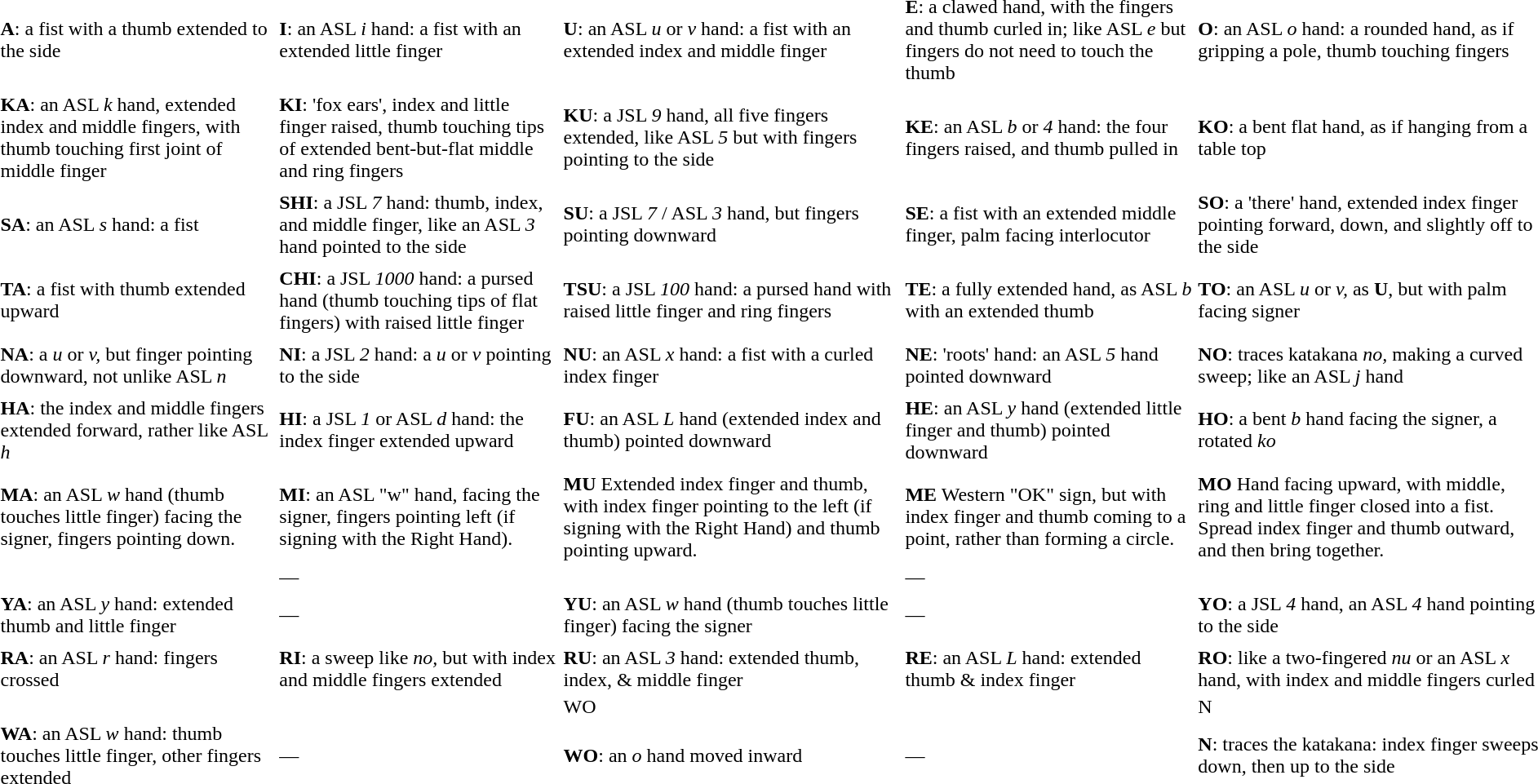<table>
<tr>
<td></td>
<td></td>
<td></td>
<td></td>
<td></td>
</tr>
<tr>
<td><strong>A</strong>: a fist with a thumb extended to the side</td>
<td><strong>I</strong>: an ASL <em>i</em> hand: a fist with an extended little finger</td>
<td><strong>U</strong>: an ASL <em>u</em> or <em>v</em> hand: a fist with an extended index and middle finger</td>
<td><strong>E</strong>: a clawed hand, with the fingers and thumb curled in; like ASL <em>e</em> but fingers do not need to touch the thumb</td>
<td><strong>O</strong>: an ASL <em>o</em> hand: a rounded hand, as if gripping a pole, thumb touching fingers</td>
</tr>
<tr>
<td></td>
<td></td>
<td></td>
<td></td>
<td></td>
</tr>
<tr>
<td><strong>KA</strong>: an ASL <em>k</em> hand, extended index and middle fingers, with thumb touching first joint of middle finger</td>
<td><strong>KI</strong>: 'fox ears', index and little finger raised, thumb touching tips of extended bent-but-flat middle and ring fingers</td>
<td><strong>KU</strong>: a JSL <em>9</em> hand, all five fingers extended, like ASL <em>5</em> but with fingers pointing to the side</td>
<td><strong>KE</strong>: an ASL <em>b</em> or <em>4</em> hand: the four fingers raised, and thumb pulled in</td>
<td><strong>KO</strong>: a bent flat hand, as if hanging from a table top</td>
</tr>
<tr>
<td></td>
<td></td>
<td></td>
<td></td>
<td></td>
</tr>
<tr>
<td><strong>SA</strong>: an ASL <em>s</em> hand: a fist</td>
<td><strong>SHI</strong>: a JSL <em>7</em> hand: thumb, index, and middle finger, like an ASL <em>3</em> hand pointed to the side</td>
<td><strong>SU</strong>: a JSL <em>7</em> / ASL <em>3</em> hand, but fingers pointing downward</td>
<td><strong>SE</strong>: a fist with an extended middle finger, palm facing interlocutor</td>
<td><strong>SO</strong>: a 'there' hand, extended index finger pointing forward, down, and slightly off to the side</td>
</tr>
<tr>
<td></td>
<td></td>
<td></td>
<td></td>
<td></td>
</tr>
<tr>
<td><strong>TA</strong>: a fist with thumb extended upward</td>
<td><strong>CHI</strong>: a JSL <em>1000</em> hand: a pursed hand (thumb touching tips of flat fingers) with raised little finger</td>
<td><strong>TSU</strong>: a JSL <em>100</em> hand: a pursed hand with raised little finger and ring fingers</td>
<td><strong>TE</strong>: a fully extended hand, as ASL <em>b</em> with an extended thumb</td>
<td><strong>TO</strong>: an ASL <em>u</em> or <em>v,</em> as <strong>U</strong>, but with palm facing signer</td>
</tr>
<tr>
<td></td>
<td></td>
<td></td>
<td></td>
<td></td>
</tr>
<tr>
<td><strong>NA</strong>: a <em>u</em> or <em>v,</em> but finger pointing downward, not unlike ASL <em>n</em></td>
<td><strong>NI</strong>: a JSL <em>2</em> hand: a <em>u</em> or <em>v</em> pointing to the side</td>
<td><strong>NU</strong>: an ASL <em>x</em> hand: a fist with a curled index finger</td>
<td><strong>NE</strong>: 'roots' hand: an ASL <em>5</em> hand pointed downward</td>
<td><strong>NO</strong>: traces katakana <em>no,</em> making a curved sweep; like an ASL <em>j</em> hand</td>
</tr>
<tr>
<td></td>
<td></td>
<td></td>
<td></td>
<td></td>
</tr>
<tr>
<td><strong>HA</strong>: the index and middle fingers extended forward, rather like ASL <em>h</em></td>
<td><strong>HI</strong>: a JSL <em>1</em> or ASL <em>d</em> hand: the index finger extended upward</td>
<td><strong>FU</strong>: an ASL <em>L</em> hand (extended index and thumb) pointed downward</td>
<td><strong>HE</strong>: an ASL <em>y</em> hand (extended little finger and thumb) pointed downward</td>
<td><strong>HO</strong>: a bent <em>b</em> hand facing the signer, a rotated <em>ko</em></td>
</tr>
<tr>
<td></td>
<td></td>
<td></td>
<td></td>
<td></td>
</tr>
<tr>
<td><strong>MA</strong>: an ASL <em>w</em> hand (thumb touches little finger) facing the signer, fingers pointing down.</td>
<td><strong>MI</strong>: an ASL "w" hand, facing the signer, fingers pointing left (if signing with the Right Hand).</td>
<td><strong>MU</strong> Extended index finger and thumb, with index finger pointing to the left (if signing with the Right Hand) and thumb pointing upward.</td>
<td><strong>ME</strong> Western "OK" sign, but with index finger and thumb coming to a point, rather than forming a circle.</td>
<td><strong>MO</strong> Hand facing upward, with middle, ring and little finger closed into a fist. Spread index finger and thumb outward, and then bring together.</td>
</tr>
<tr>
<td></td>
<td><div> — </div></td>
<td></td>
<td><div> — </div></td>
<td></td>
</tr>
<tr>
<td><strong>YA</strong>: an ASL <em>y</em> hand: extended thumb and little finger</td>
<td><div> — </div></td>
<td><strong>YU</strong>: an ASL <em>w</em> hand (thumb touches little finger) facing the signer</td>
<td><div> — </div></td>
<td><strong>YO</strong>: a JSL <em>4</em> hand, an ASL <em>4</em> hand pointing to the side</td>
</tr>
<tr>
<td></td>
<td></td>
<td></td>
<td></td>
<td></td>
</tr>
<tr>
<td><strong>RA</strong>: an ASL <em>r</em> hand: fingers crossed</td>
<td><strong>RI</strong>: a sweep like <em>no,</em> but with index and middle fingers extended</td>
<td><strong>RU</strong>: an ASL <em>3</em> hand: extended thumb, index, & middle finger</td>
<td><strong>RE</strong>: an ASL <em>L</em> hand: extended thumb & index finger</td>
<td><strong>RO</strong>: like a two-fingered <em>nu</em> or an ASL <em>x</em> hand, with index and middle fingers curled</td>
</tr>
<tr>
<td></td>
<td></td>
<td>WO</td>
<td></td>
<td>N</td>
</tr>
<tr>
<td><strong>WA</strong>: an ASL <em>w</em> hand: thumb touches little finger, other fingers extended</td>
<td>—</td>
<td><strong>WO</strong>: an <em>o</em> hand moved inward</td>
<td>—</td>
<td><strong>N</strong>: traces the katakana: index finger sweeps down, then up to the side</td>
</tr>
</table>
